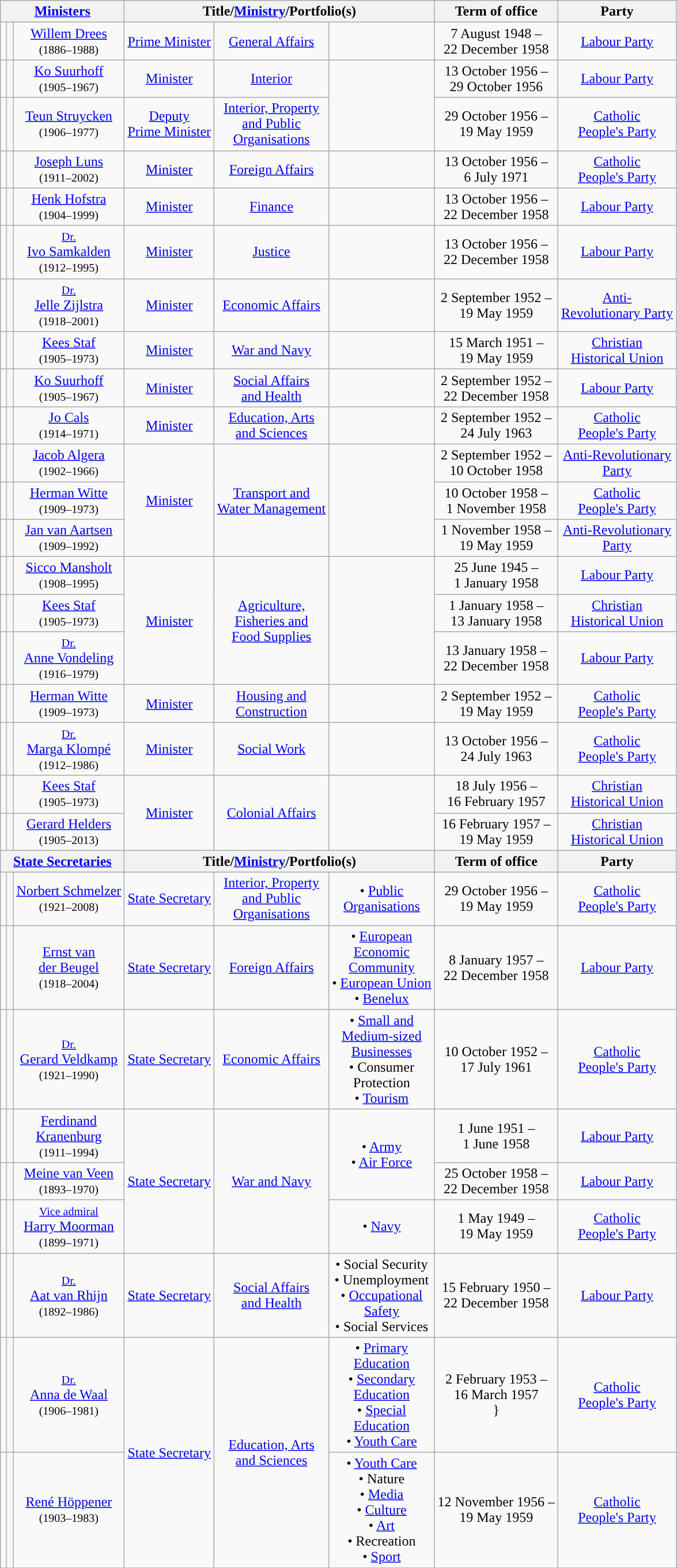<table class="wikitable" style="text-align:center">
<tr>
<th colspan=3><a href='#'>Ministers</a></th>
<th colspan=3>Title/<a href='#'>Ministry</a>/Portfolio(s)</th>
<th>Term of office</th>
<th>Party</th>
</tr>
<tr>
<td style="background:"></td>
<td></td>
<td><a href='#'>Willem Drees</a> <br> <small>(1886–1988)</small></td>
<td><a href='#'>Prime Minister</a></td>
<td><a href='#'>General Affairs</a></td>
<td></td>
<td>7 August 1948 – <br> 22 December 1958 <br> </td>
<td><a href='#'>Labour Party</a></td>
</tr>
<tr>
<td style="background:"></td>
<td></td>
<td><a href='#'>Ko Suurhoff</a> <br> <small>(1905–1967)</small></td>
<td rowspan=2><a href='#'>Minister</a></td>
<td><a href='#'>Interior</a></td>
<td rowspan=3></td>
<td>13 October 1956 – <br> 29 October 1956 <br> </td>
<td><a href='#'>Labour Party</a></td>
</tr>
<tr>
<td rowspan=2 style="background:"></td>
<td rowspan=2></td>
<td rowspan=2><a href='#'>Teun Struycken</a> <br> <small>(1906–1977)</small></td>
<td rowspan=2><a href='#'>Interior, Property <br> and Public <br> Organisations</a></td>
<td rowspan=2>29 October 1956 – <br> 19 May 1959 <br> </td>
<td rowspan=2><a href='#'>Catholic <br> People's Party</a></td>
</tr>
<tr>
<td><a href='#'>Deputy <br> Prime Minister</a></td>
</tr>
<tr>
<td style="background:"></td>
<td></td>
<td><a href='#'>Joseph Luns</a> <br> <small>(1911–2002)</small></td>
<td><a href='#'>Minister</a></td>
<td><a href='#'>Foreign Affairs</a></td>
<td></td>
<td>13 October 1956 – <br> 6 July 1971 <br> </td>
<td><a href='#'>Catholic <br> People's Party</a></td>
</tr>
<tr>
<td style="background:"></td>
<td></td>
<td><a href='#'>Henk Hofstra</a> <br> <small>(1904–1999)</small></td>
<td><a href='#'>Minister</a></td>
<td><a href='#'>Finance</a></td>
<td></td>
<td>13 October 1956 – <br> 22 December 1958</td>
<td><a href='#'>Labour Party</a></td>
</tr>
<tr>
<td style="background:"></td>
<td></td>
<td><small><a href='#'>Dr.</a></small> <br> <a href='#'>Ivo Samkalden</a> <br> <small>(1912–1995)</small></td>
<td><a href='#'>Minister</a></td>
<td><a href='#'>Justice</a></td>
<td></td>
<td>13 October 1956 – <br> 22 December 1958</td>
<td><a href='#'>Labour Party</a></td>
</tr>
<tr>
<td style="background:"></td>
<td></td>
<td><small><a href='#'>Dr.</a></small> <br> <a href='#'>Jelle Zijlstra</a> <br> <small>(1918–2001)</small></td>
<td><a href='#'>Minister</a></td>
<td><a href='#'>Economic Affairs</a></td>
<td></td>
<td>2 September 1952 – <br> 19 May 1959 <br>  </td>
<td><a href='#'>Anti-<br>Revolutionary Party</a></td>
</tr>
<tr>
<td style="background:"></td>
<td></td>
<td><a href='#'>Kees Staf</a> <br> <small>(1905–1973)</small></td>
<td><a href='#'>Minister</a></td>
<td><a href='#'>War and Navy</a></td>
<td></td>
<td>15 March 1951 – <br> 19 May 1959 <br>  </td>
<td><a href='#'>Christian <br> Historical Union</a></td>
</tr>
<tr>
<td style="background:"></td>
<td></td>
<td><a href='#'>Ko Suurhoff</a> <br> <small>(1905–1967)</small></td>
<td><a href='#'>Minister</a></td>
<td><a href='#'>Social Affairs</a> <br> <a href='#'>and Health</a></td>
<td></td>
<td>2 September 1952 – <br> 22 December 1958 <br> </td>
<td><a href='#'>Labour Party</a></td>
</tr>
<tr>
<td style="background:"></td>
<td></td>
<td><a href='#'>Jo Cals</a> <br> <small>(1914–1971)</small></td>
<td><a href='#'>Minister</a></td>
<td><a href='#'>Education, Arts <br> and Sciences</a></td>
<td></td>
<td>2 September 1952 – <br> 24 July 1963 <br>  </td>
<td><a href='#'>Catholic <br> People's Party</a></td>
</tr>
<tr>
<td style="background:"></td>
<td></td>
<td><a href='#'>Jacob Algera</a> <br> <small>(1902–1966)</small></td>
<td rowspan=3><a href='#'>Minister</a></td>
<td rowspan=3><a href='#'>Transport and <br> Water Management</a></td>
<td rowspan=3></td>
<td>2 September 1952 – <br> 10 October 1958 <br>  </td>
<td><a href='#'>Anti-Revolutionary <br> Party</a></td>
</tr>
<tr>
<td style="background:"></td>
<td></td>
<td><a href='#'>Herman Witte</a> <br> <small>(1909–1973)</small></td>
<td>10 October 1958 – <br> 1 November 1958 <br> </td>
<td><a href='#'>Catholic <br> People's Party</a></td>
</tr>
<tr>
<td style="background:"></td>
<td></td>
<td><a href='#'>Jan van Aartsen</a> <br> <small>(1909–1992)</small></td>
<td>1 November 1958 – <br> 19 May 1959 <br> </td>
<td><a href='#'>Anti-Revolutionary <br> Party</a></td>
</tr>
<tr>
<td style="background:"></td>
<td></td>
<td><a href='#'>Sicco Mansholt</a> <br> <small>(1908–1995)</small></td>
<td rowspan=3><a href='#'>Minister</a></td>
<td rowspan=3><a href='#'>Agriculture, <br> Fisheries and <br> Food Supplies</a></td>
<td rowspan=3></td>
<td>25 June 1945 – <br> 1 January 1958 <br>  </td>
<td><a href='#'>Labour Party</a></td>
</tr>
<tr>
<td style="background:"></td>
<td></td>
<td><a href='#'>Kees Staf</a> <br> <small>(1905–1973)</small></td>
<td>1 January 1958 – <br> 13 January 1958 <br> </td>
<td><a href='#'>Christian <br> Historical Union</a></td>
</tr>
<tr>
<td style="background:"></td>
<td></td>
<td><small><a href='#'>Dr.</a></small> <br> <a href='#'>Anne Vondeling</a> <br> <small>(1916–1979)</small></td>
<td>13 January 1958 – <br> 22 December 1958</td>
<td><a href='#'>Labour Party</a></td>
</tr>
<tr>
<td style="background:"></td>
<td></td>
<td><a href='#'>Herman Witte</a> <br> <small>(1909–1973)</small></td>
<td><a href='#'>Minister</a></td>
<td><a href='#'>Housing and <br> Construction</a></td>
<td></td>
<td>2 September 1952 – <br> 19 May 1959 <br>  </td>
<td><a href='#'>Catholic <br> People's Party</a></td>
</tr>
<tr>
<td style="background:"></td>
<td></td>
<td><small><a href='#'>Dr.</a></small> <br> <a href='#'>Marga Klompé</a> <br> <small>(1912–1986)</small></td>
<td><a href='#'>Minister</a></td>
<td><a href='#'>Social Work</a></td>
<td></td>
<td>13 October 1956 – <br> 24 July 1963 <br> </td>
<td><a href='#'>Catholic <br> People's Party</a></td>
</tr>
<tr>
<td style="background:"></td>
<td></td>
<td><a href='#'>Kees Staf</a> <br> <small>(1905–1973)</small></td>
<td rowspan=2><a href='#'>Minister</a></td>
<td rowspan=2><a href='#'>Colonial Affairs</a></td>
<td rowspan=2></td>
<td>18 July 1956 – <br> 16 February 1957 <br>  </td>
<td><a href='#'>Christian <br> Historical Union</a></td>
</tr>
<tr>
<td style="background:"></td>
<td></td>
<td><a href='#'>Gerard Helders</a> <br> <small>(1905–2013)</small></td>
<td>16 February 1957 – <br> 19 May 1959 <br> </td>
<td><a href='#'>Christian <br> Historical Union</a></td>
</tr>
<tr>
<th colspan=3><a href='#'>State Secretaries</a></th>
<th colspan=3>Title/<a href='#'>Ministry</a>/Portfolio(s)</th>
<th>Term of office</th>
<th>Party</th>
</tr>
<tr>
<td style="background:"></td>
<td></td>
<td><a href='#'>Norbert Schmelzer</a> <br> <small>(1921–2008)</small></td>
<td><a href='#'>State Secretary</a></td>
<td><a href='#'>Interior, Property <br> and Public <br> Organisations</a></td>
<td>• <a href='#'>Public <br> Organisations</a></td>
<td>29 October 1956 – <br> 19 May 1959 <br> </td>
<td><a href='#'>Catholic <br> People's Party</a></td>
</tr>
<tr>
<td style="background:"></td>
<td></td>
<td><a href='#'>Ernst van <br> der Beugel</a> <br> <small>(1918–2004)</small></td>
<td><a href='#'>State Secretary</a></td>
<td><a href='#'>Foreign Affairs</a></td>
<td>• <a href='#'>European <br> Economic <br> Community</a> <br> • <a href='#'>European Union</a> <br> • <a href='#'>Benelux</a></td>
<td>8 January 1957 – <br> 22 December 1958</td>
<td><a href='#'>Labour Party</a></td>
</tr>
<tr>
<td style="background:"></td>
<td></td>
<td><small><a href='#'>Dr.</a></small> <br> <a href='#'>Gerard Veldkamp</a> <br> <small>(1921–1990)</small></td>
<td><a href='#'>State Secretary</a></td>
<td><a href='#'>Economic Affairs</a></td>
<td>• <a href='#'>Small and <br> Medium-sized <br> Businesses</a> <br> • Consumer <br> Protection <br> • <a href='#'>Tourism</a></td>
<td>10 October 1952 – <br> 17 July 1961 <br>  </td>
<td><a href='#'>Catholic <br> People's Party</a></td>
</tr>
<tr>
<td style="background:"></td>
<td></td>
<td><a href='#'>Ferdinand <br> Kranenburg</a> <br> <small>(1911–1994)</small></td>
<td rowspan=3><a href='#'>State Secretary</a></td>
<td rowspan=3><a href='#'>War and Navy</a></td>
<td rowspan=2>• <a href='#'>Army</a> <br> • <a href='#'>Air Force</a></td>
<td>1 June 1951 – <br> 1 June 1958 <br>  </td>
<td><a href='#'>Labour Party</a></td>
</tr>
<tr>
<td style="background:"></td>
<td></td>
<td><a href='#'>Meine van Veen</a> <br> <small>(1893–1970)</small></td>
<td>25 October 1958 – <br> 22 December 1958</td>
<td><a href='#'>Labour Party</a></td>
</tr>
<tr>
<td style="background:"></td>
<td></td>
<td><small><a href='#'>Vice admiral</a></small> <br> <a href='#'>Harry Moorman</a> <br> <small>(1899–1971)</small></td>
<td>• <a href='#'>Navy</a></td>
<td>1 May 1949 – <br> 19 May 1959 <br>  </td>
<td><a href='#'>Catholic <br> People's Party</a></td>
</tr>
<tr>
<td style="background:"></td>
<td></td>
<td><small><a href='#'>Dr.</a></small> <br> <a href='#'>Aat van Rhijn</a> <br> <small>(1892–1986)</small></td>
<td><a href='#'>State Secretary</a></td>
<td><a href='#'>Social Affairs</a> <br> <a href='#'>and Health</a></td>
<td>• Social Security <br> • Unemployment <br> • <a href='#'>Occupational <br> Safety</a> <br> • Social Services</td>
<td>15 February 1950 – <br> 22 December 1958 <br> </td>
<td><a href='#'>Labour Party</a></td>
</tr>
<tr>
<td style="background:"></td>
<td></td>
<td><small><a href='#'>Dr.</a></small> <br> <a href='#'>Anna de Waal</a> <br> <small>(1906–1981)</small></td>
<td rowspan=2><a href='#'>State Secretary</a></td>
<td rowspan=2><a href='#'>Education, Arts <br> and Sciences</a></td>
<td>• <a href='#'>Primary <br> Education</a> <br> • <a href='#'>Secondary <br> Education</a> <br> • <a href='#'>Special <br> Education</a> <br> • <a href='#'>Youth Care</a></td>
<td>2 February 1953 – <br> 16 March 1957 <br>  }</td>
<td><a href='#'>Catholic <br> People's Party</a></td>
</tr>
<tr>
<td style="background:"></td>
<td></td>
<td><a href='#'>René Höppener</a> <br> <small>(1903–1983)</small></td>
<td>• <a href='#'>Youth Care</a> <br> • Nature <br> • <a href='#'>Media</a> <br> • <a href='#'>Culture</a> <br> • <a href='#'>Art</a> <br> • Recreation <br> • <a href='#'>Sport</a></td>
<td>12 November 1956 – <br> 19 May 1959 <br> </td>
<td><a href='#'>Catholic <br> People's Party</a></td>
</tr>
<tr>
</tr>
</table>
